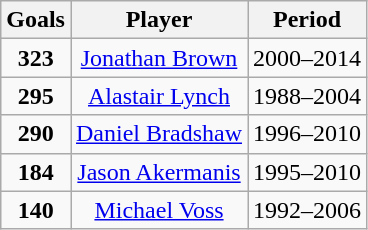<table class="wikitable" style="text-align: center;">
<tr>
<th>Goals</th>
<th>Player</th>
<th>Period</th>
</tr>
<tr>
<td><strong>323</strong></td>
<td><a href='#'>Jonathan Brown</a></td>
<td>2000–2014</td>
</tr>
<tr>
<td><strong>295</strong></td>
<td><a href='#'>Alastair Lynch</a></td>
<td>1988–2004</td>
</tr>
<tr>
<td><strong>290</strong></td>
<td><a href='#'>Daniel Bradshaw</a></td>
<td>1996–2010</td>
</tr>
<tr>
<td><strong>184</strong></td>
<td><a href='#'>Jason Akermanis</a></td>
<td>1995–2010</td>
</tr>
<tr>
<td><strong>140</strong></td>
<td><a href='#'>Michael Voss</a></td>
<td>1992–2006</td>
</tr>
</table>
